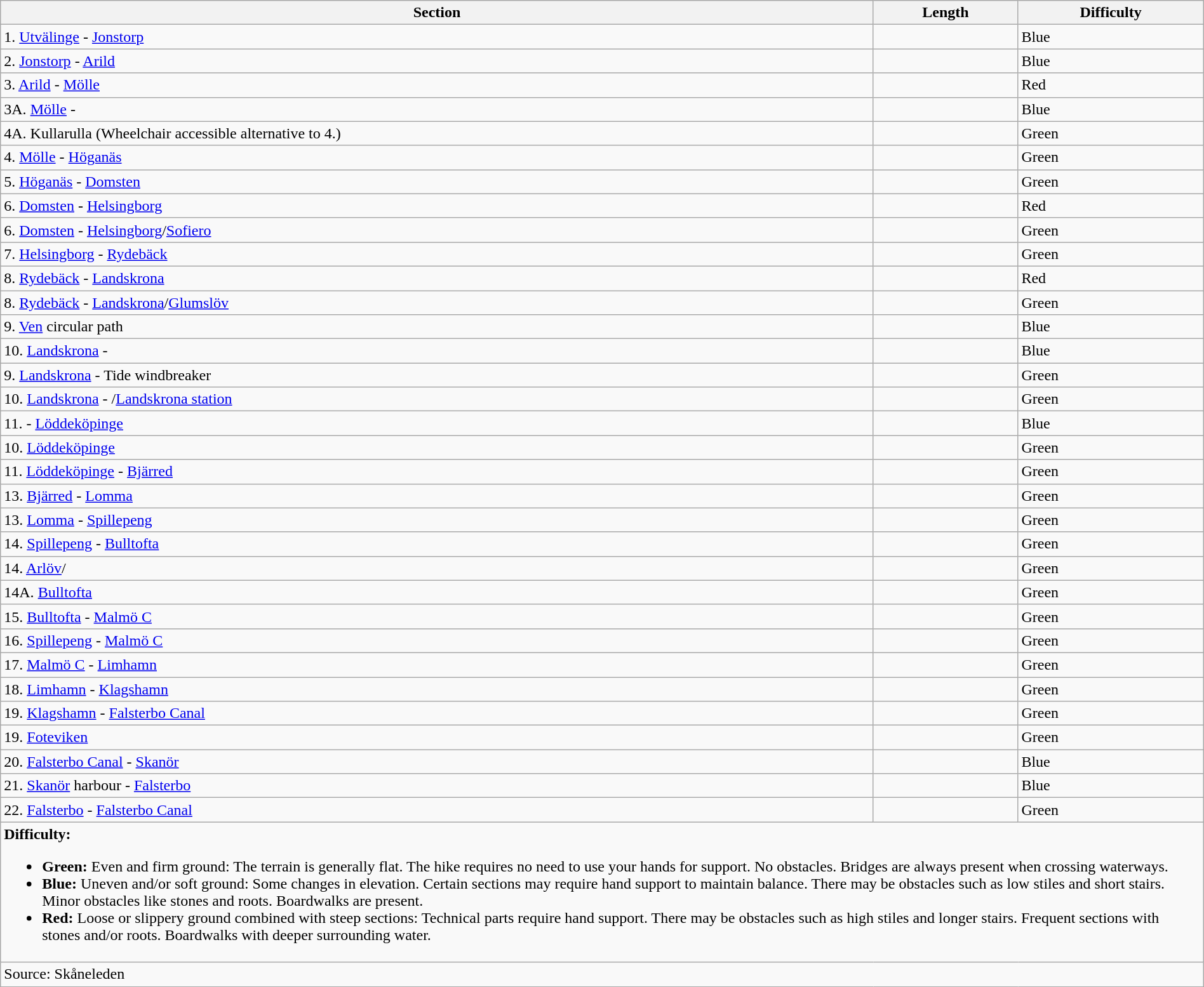<table class="wikitable collapsible collapsed" style="width: 100%">
<tr>
<th>Section</th>
<th>Length</th>
<th>Difficulty</th>
</tr>
<tr>
<td>1. <a href='#'>Utvälinge</a> - <a href='#'>Jonstorp</a></td>
<td></td>
<td>Blue</td>
</tr>
<tr>
<td>2. <a href='#'>Jonstorp</a> - <a href='#'>Arild</a></td>
<td></td>
<td>Blue</td>
</tr>
<tr>
<td>3. <a href='#'>Arild</a> - <a href='#'>Mölle</a></td>
<td></td>
<td>Red</td>
</tr>
<tr>
<td>3A. <a href='#'>Mölle</a> - </td>
<td></td>
<td>Blue</td>
</tr>
<tr>
<td>4A. Kullarulla (Wheelchair accessible alternative to 4.)</td>
<td></td>
<td>Green</td>
</tr>
<tr>
<td>4. <a href='#'>Mölle</a> - <a href='#'>Höganäs</a></td>
<td></td>
<td>Green</td>
</tr>
<tr>
<td>5. <a href='#'>Höganäs</a> - <a href='#'>Domsten</a></td>
<td></td>
<td>Green</td>
</tr>
<tr>
<td>6. <a href='#'>Domsten</a> - <a href='#'>Helsingborg</a></td>
<td></td>
<td>Red</td>
</tr>
<tr>
<td>6. <a href='#'>Domsten</a> - <a href='#'>Helsingborg</a>/<a href='#'>Sofiero</a></td>
<td></td>
<td>Green</td>
</tr>
<tr>
<td>7. <a href='#'>Helsingborg</a> - <a href='#'>Rydebäck</a></td>
<td></td>
<td>Green</td>
</tr>
<tr>
<td>8. <a href='#'>Rydebäck</a> - <a href='#'>Landskrona</a></td>
<td></td>
<td>Red</td>
</tr>
<tr>
<td>8. <a href='#'>Rydebäck</a> - <a href='#'>Landskrona</a>/<a href='#'>Glumslöv</a></td>
<td></td>
<td>Green</td>
</tr>
<tr>
<td>9. <a href='#'>Ven</a> circular path</td>
<td></td>
<td>Blue</td>
</tr>
<tr>
<td>10. <a href='#'>Landskrona</a> - </td>
<td></td>
<td>Blue</td>
</tr>
<tr>
<td>9. <a href='#'>Landskrona</a> - Tide windbreaker</td>
<td></td>
<td>Green</td>
</tr>
<tr>
<td>10. <a href='#'>Landskrona</a> - /<a href='#'>Landskrona station</a></td>
<td></td>
<td>Green</td>
</tr>
<tr>
<td>11.  - <a href='#'>Löddeköpinge</a></td>
<td></td>
<td>Blue</td>
</tr>
<tr>
<td>10. <a href='#'>Löddeköpinge</a></td>
<td></td>
<td>Green</td>
</tr>
<tr>
<td>11. <a href='#'>Löddeköpinge</a> - <a href='#'>Bjärred</a></td>
<td></td>
<td>Green</td>
</tr>
<tr>
<td>13. <a href='#'>Bjärred</a> - <a href='#'>Lomma</a></td>
<td></td>
<td>Green</td>
</tr>
<tr>
<td>13. <a href='#'>Lomma</a> - <a href='#'>Spillepeng</a></td>
<td></td>
<td>Green</td>
</tr>
<tr>
<td>14. <a href='#'>Spillepeng</a> - <a href='#'>Bulltofta</a></td>
<td></td>
<td>Green</td>
</tr>
<tr>
<td>14. <a href='#'>Arlöv</a>/</td>
<td></td>
<td>Green</td>
</tr>
<tr>
<td>14A. <a href='#'>Bulltofta</a></td>
<td></td>
<td>Green</td>
</tr>
<tr>
<td>15. <a href='#'>Bulltofta</a> - <a href='#'>Malmö C</a></td>
<td></td>
<td>Green</td>
</tr>
<tr>
<td>16. <a href='#'>Spillepeng</a> - <a href='#'>Malmö C</a></td>
<td></td>
<td>Green</td>
</tr>
<tr>
<td>17. <a href='#'>Malmö C</a> - <a href='#'>Limhamn</a></td>
<td></td>
<td>Green</td>
</tr>
<tr>
<td>18. <a href='#'>Limhamn</a> - <a href='#'>Klagshamn</a></td>
<td></td>
<td>Green</td>
</tr>
<tr>
<td>19. <a href='#'>Klagshamn</a> - <a href='#'>Falsterbo Canal</a></td>
<td></td>
<td>Green</td>
</tr>
<tr>
<td>19. <a href='#'>Foteviken</a></td>
<td></td>
<td>Green</td>
</tr>
<tr>
<td>20. <a href='#'>Falsterbo Canal</a> - <a href='#'>Skanör</a></td>
<td></td>
<td>Blue</td>
</tr>
<tr>
<td>21. <a href='#'>Skanör</a> harbour - <a href='#'>Falsterbo</a></td>
<td></td>
<td>Blue</td>
</tr>
<tr>
<td>22. <a href='#'>Falsterbo</a> - <a href='#'>Falsterbo Canal</a></td>
<td></td>
<td>Green</td>
</tr>
<tr>
<td colspan="3" style="text-align:left;"><strong>Difficulty:</strong><br><ul><li><strong>Green:</strong> Even and firm ground: The terrain is generally flat. The hike requires no need to use your hands for support. No obstacles. Bridges are always present when crossing waterways.</li><li><strong>Blue:</strong> Uneven and/or soft ground: Some changes in elevation. Certain sections may require hand support to maintain balance. There may be obstacles such as low stiles and short stairs. Minor obstacles like stones and roots. Boardwalks are present.</li><li><strong>Red:</strong> Loose or slippery ground combined with steep sections: Technical parts require hand support. There may be obstacles such as high stiles and longer stairs. Frequent sections with stones and/or roots. Boardwalks with deeper surrounding water.</li></ul></td>
</tr>
<tr>
<td colspan="3" style="text-align:left;">Source: Skåneleden</td>
</tr>
</table>
